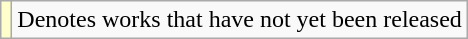<table class="wikitable">
<tr>
<td style="background:#FFFFCC;"></td>
<td>Denotes works that have not yet been released</td>
</tr>
</table>
